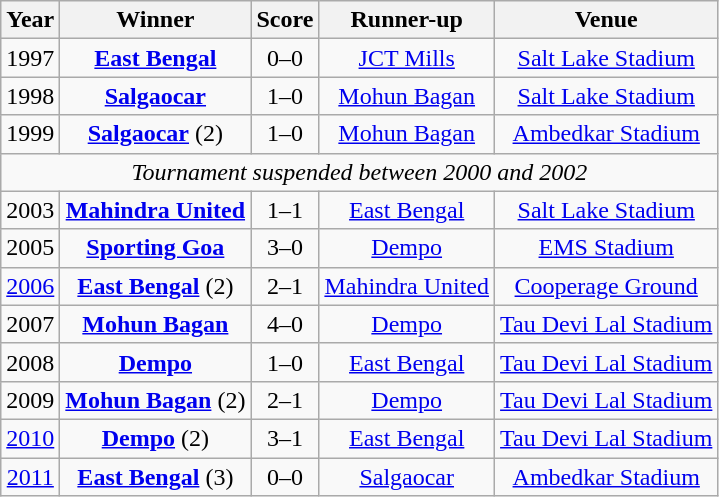<table class="wikitable sortable" style="text-align:center">
<tr>
<th scope="col">Year</th>
<th scope="col">Winner</th>
<th scope="col">Score</th>
<th scope="col">Runner-up</th>
<th scope="col">Venue</th>
</tr>
<tr>
<td>1997</td>
<td><strong><a href='#'>East Bengal</a></strong></td>
<td>0–0 </td>
<td><a href='#'>JCT Mills</a></td>
<td><a href='#'>Salt Lake Stadium</a></td>
</tr>
<tr>
<td>1998</td>
<td><strong><a href='#'>Salgaocar</a></strong></td>
<td>1–0</td>
<td><a href='#'>Mohun Bagan</a></td>
<td><a href='#'>Salt Lake Stadium</a></td>
</tr>
<tr>
<td>1999</td>
<td><strong><a href='#'>Salgaocar</a></strong> (2)</td>
<td>1–0</td>
<td><a href='#'>Mohun Bagan</a></td>
<td><a href='#'>Ambedkar Stadium</a></td>
</tr>
<tr>
<td colspan="5"><em>Tournament suspended between 2000 and 2002</em></td>
</tr>
<tr>
<td>2003</td>
<td><strong><a href='#'>Mahindra United</a></strong></td>
<td>1–1 </td>
<td><a href='#'>East Bengal</a></td>
<td><a href='#'>Salt Lake Stadium</a></td>
</tr>
<tr>
<td>2005</td>
<td><strong><a href='#'>Sporting Goa</a></strong></td>
<td>3–0</td>
<td><a href='#'>Dempo</a></td>
<td><a href='#'>EMS Stadium</a></td>
</tr>
<tr>
<td><a href='#'>2006</a></td>
<td><strong><a href='#'>East Bengal</a></strong> (2)</td>
<td>2–1</td>
<td><a href='#'>Mahindra United</a></td>
<td><a href='#'>Cooperage Ground</a></td>
</tr>
<tr>
<td>2007</td>
<td><strong><a href='#'>Mohun Bagan</a></strong></td>
<td>4–0</td>
<td><a href='#'>Dempo</a></td>
<td><a href='#'>Tau Devi Lal Stadium</a></td>
</tr>
<tr>
<td>2008</td>
<td><strong><a href='#'>Dempo</a></strong></td>
<td>1–0</td>
<td><a href='#'>East Bengal</a></td>
<td><a href='#'>Tau Devi Lal Stadium</a></td>
</tr>
<tr>
<td>2009</td>
<td><strong><a href='#'>Mohun Bagan</a></strong> (2)</td>
<td>2–1</td>
<td><a href='#'>Dempo</a></td>
<td><a href='#'>Tau Devi Lal Stadium</a></td>
</tr>
<tr>
<td><a href='#'>2010</a></td>
<td><strong><a href='#'>Dempo</a></strong> (2)</td>
<td>3–1</td>
<td><a href='#'>East Bengal</a></td>
<td><a href='#'>Tau Devi Lal Stadium</a></td>
</tr>
<tr>
<td><a href='#'>2011</a></td>
<td><strong><a href='#'>East Bengal</a></strong> (3)</td>
<td>0–0 </td>
<td><a href='#'>Salgaocar</a></td>
<td><a href='#'>Ambedkar Stadium</a></td>
</tr>
</table>
